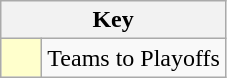<table class="wikitable" style="text-align: center;">
<tr>
<th colspan=2>Key</th>
</tr>
<tr>
<td style="background:#ffffcc; width:20px;"></td>
<td align=left>Teams to Playoffs</td>
</tr>
</table>
